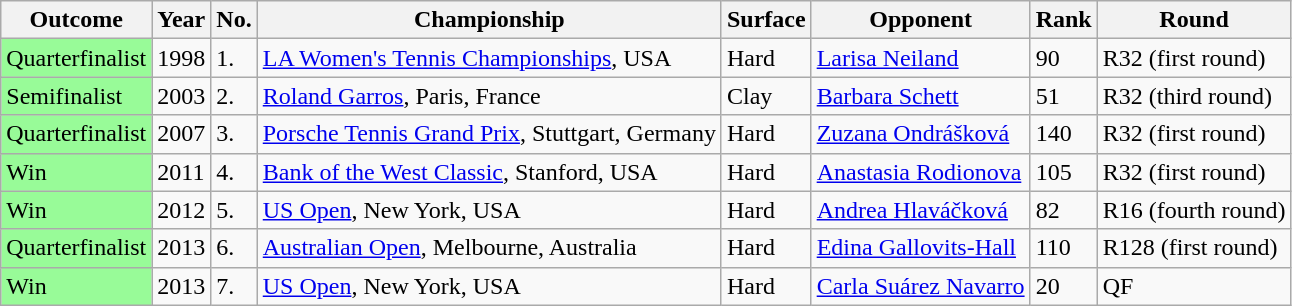<table class="wikitable" style=font-size:100%>
<tr>
<th>Outcome</th>
<th>Year</th>
<th>No.</th>
<th>Championship</th>
<th>Surface</th>
<th>Opponent</th>
<th>Rank</th>
<th>Round</th>
</tr>
<tr>
<td bgcolor=98FB98>Quarterfinalist</td>
<td>1998</td>
<td>1.</td>
<td><a href='#'>LA Women's Tennis Championships</a>, USA</td>
<td>Hard</td>
<td> <a href='#'>Larisa Neiland</a></td>
<td>90</td>
<td>R32 (first round)</td>
</tr>
<tr>
<td bgcolor=98FB98>Semifinalist</td>
<td>2003</td>
<td>2.</td>
<td><a href='#'>Roland Garros</a>, Paris, France</td>
<td>Clay</td>
<td> <a href='#'>Barbara Schett</a></td>
<td>51</td>
<td>R32 (third round)</td>
</tr>
<tr>
<td bgcolor=98FB98>Quarterfinalist</td>
<td>2007</td>
<td>3.</td>
<td><a href='#'>Porsche Tennis Grand Prix</a>, Stuttgart, Germany</td>
<td>Hard</td>
<td> <a href='#'>Zuzana Ondrášková</a></td>
<td>140</td>
<td>R32 (first round)</td>
</tr>
<tr>
<td bgcolor=98FB98>Win</td>
<td>2011</td>
<td>4.</td>
<td><a href='#'>Bank of the West Classic</a>, Stanford, USA</td>
<td>Hard</td>
<td> <a href='#'>Anastasia Rodionova</a></td>
<td>105</td>
<td>R32 (first round)</td>
</tr>
<tr>
<td bgcolor=98FB98>Win</td>
<td>2012</td>
<td>5.</td>
<td><a href='#'>US Open</a>, New York, USA</td>
<td>Hard</td>
<td> <a href='#'>Andrea Hlaváčková</a></td>
<td>82</td>
<td>R16 (fourth round)</td>
</tr>
<tr>
<td bgcolor=98FB98>Quarterfinalist</td>
<td>2013</td>
<td>6.</td>
<td><a href='#'>Australian Open</a>, Melbourne, Australia</td>
<td>Hard</td>
<td> <a href='#'>Edina Gallovits-Hall</a></td>
<td>110</td>
<td>R128 (first round)</td>
</tr>
<tr>
<td bgcolor=98FB98>Win</td>
<td>2013</td>
<td>7.</td>
<td><a href='#'>US Open</a>, New York, USA</td>
<td>Hard</td>
<td> <a href='#'>Carla Suárez Navarro</a></td>
<td>20</td>
<td>QF</td>
</tr>
</table>
